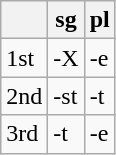<table class="wikitable">
<tr>
<th></th>
<th>sg</th>
<th>pl</th>
</tr>
<tr>
<td>1st</td>
<td>-X</td>
<td>-e</td>
</tr>
<tr>
<td>2nd</td>
<td>-st</td>
<td>-t</td>
</tr>
<tr>
<td>3rd</td>
<td>-t</td>
<td>-e</td>
</tr>
</table>
